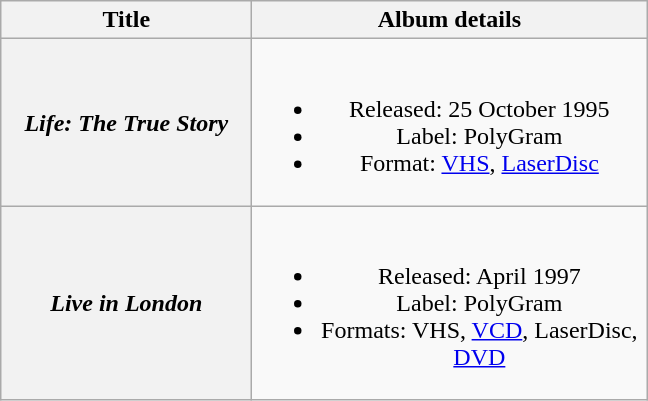<table class="wikitable plainrowheaders" style="text-align:center;">
<tr>
<th scope="col" style="width:10em;">Title</th>
<th scope="col" style="width:16em;">Album details</th>
</tr>
<tr>
<th scope="row"><em>Life: The True Story</em></th>
<td><br><ul><li>Released: 25 October 1995</li><li>Label: PolyGram</li><li>Format: <a href='#'>VHS</a>, <a href='#'>LaserDisc</a></li></ul></td>
</tr>
<tr>
<th scope="row"><em>Live in London</em></th>
<td><br><ul><li>Released: April 1997</li><li>Label: PolyGram</li><li>Formats: VHS, <a href='#'>VCD</a>, LaserDisc, <a href='#'>DVD</a></li></ul></td>
</tr>
</table>
